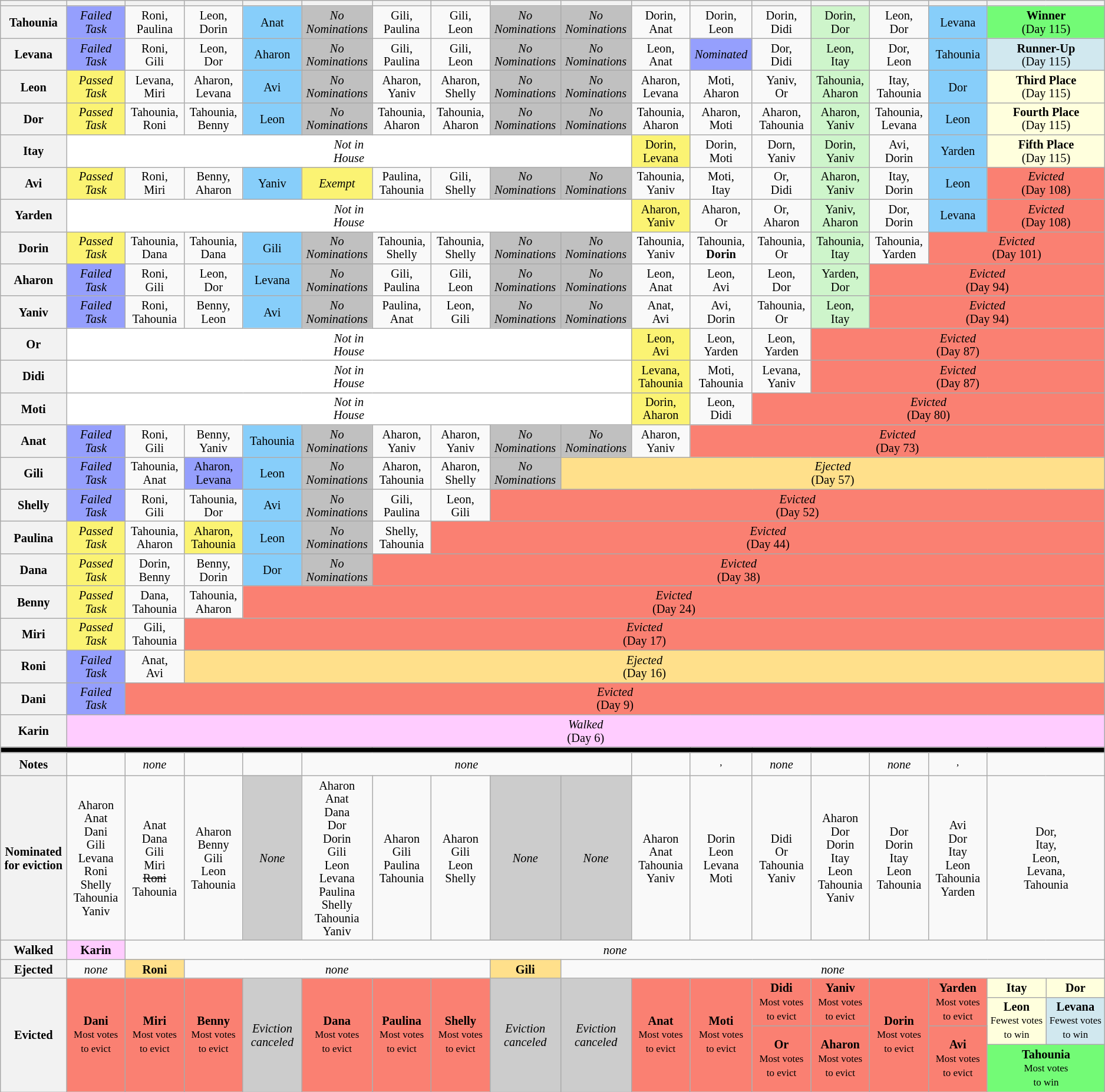<table class="wikitable" style="font-size:85%; line-height:15px; text-align:center;">
<tr>
<th style="width: 5%;"></th>
<th style="width: 5%;"></th>
<th style="width: 5%;"></th>
<th style="width: 5%;"></th>
<th style="width: 5%;"></th>
<th style="width: 5%;"></th>
<th style="width: 5%;"></th>
<th style="width: 5%;"></th>
<th style="width: 5%;"></th>
<th style="width: 5%;"></th>
<th style="width: 5%;"></th>
<th style="width: 5%;"></th>
<th style="width: 5%;"></th>
<th style="width: 5%;"></th>
<th style="width: 5%;"></th>
<th style="width: 5%;"></th>
<th style="width: 10%;" colspan="2"></th>
</tr>
<tr>
<th>Tahounia</th>
<td style="background:#959ffd;"><em>Failed<br>Task</em></td>
<td>Roni,<br>Paulina</td>
<td>Leon,<br>Dorin</td>
<td style="background:#87CEFA">Anat</td>
<td style="background:#C0C0C0"><em>No<br>Nominations</em></td>
<td>Gili,<br>Paulina</td>
<td>Gili,<br>Leon</td>
<td style="background:#C0C0C0"><em>No<br>Nominations</em></td>
<td style="background:#C0C0C0"><em>No<br>Nominations</em></td>
<td>Dorin,<br>Anat</td>
<td>Dorin,<br>Leon</td>
<td>Dorin,<br>Didi</td>
<td style="background:#CEF5CB">Dorin,<br>Dor</td>
<td>Leon,<br>Dor</td>
<td style="background:#87CEFA;">Levana</td>
<td colspan="2" style="background:#73FB76"><strong>Winner</strong><br>(Day 115)</td>
</tr>
<tr>
<th>Levana</th>
<td style="background:#959ffd;"><em>Failed<br>Task</em></td>
<td>Roni,<br>Gili</td>
<td>Leon,<br>Dor</td>
<td style="background:#87CEFA">Aharon</td>
<td style="background:#C0C0C0"><em>No<br>Nominations</em></td>
<td>Gili,<br>Paulina</td>
<td>Gili,<br>Leon</td>
<td style="background:#C0C0C0"><em>No<br>Nominations</em></td>
<td style="background:#C0C0C0"><em>No<br>Nominations</em></td>
<td>Leon,<br>Anat</td>
<td style="background:#959ffd;"><em>Nominated</em></td>
<td>Dor,<br>Didi</td>
<td style="background:#CEF5CB">Leon,<br>Itay</td>
<td>Dor,<br>Leon</td>
<td style="background:#87CEFA;">Tahounia</td>
<td colspan="2" style="background:#D1E8EF"><strong>Runner-Up</strong><br>(Day 115)</td>
</tr>
<tr>
<th>Leon</th>
<td style="background:#FBF373;"><em>Passed<br>Task</em></td>
<td>Levana,<br>Miri</td>
<td>Aharon,<br>Levana</td>
<td style="background:#87CEFA">Avi</td>
<td style="background:#C0C0C0"><em>No<br>Nominations</em></td>
<td>Aharon,<br>Yaniv</td>
<td>Aharon,<br>Shelly</td>
<td style="background:#C0C0C0"><em>No<br>Nominations</em></td>
<td style="background:#C0C0C0"><em>No<br>Nominations</em></td>
<td>Aharon,<br>Levana</td>
<td>Moti,<br>Aharon</td>
<td>Yaniv,<br>Or</td>
<td style="background:#CEF5CB">Tahounia,<br>Aharon</td>
<td>Itay,<br>Tahounia</td>
<td style="background:#87CEFA;">Dor</td>
<td colspan="2" style="background:#FFFFDD"><strong>Third Place</strong><br>(Day 115)</td>
</tr>
<tr>
<th>Dor</th>
<td style="background:#FBF373;"><em>Passed<br>Task</em></td>
<td>Tahounia,<br>Roni</td>
<td>Tahounia,<br>Benny</td>
<td style="background:#87CEFA">Leon</td>
<td style="background:#C0C0C0"><em>No<br>Nominations</em></td>
<td>Tahounia,<br>Aharon</td>
<td>Tahounia,<br>Aharon</td>
<td style="background:#C0C0C0"><em>No<br>Nominations</em></td>
<td style="background:#C0C0C0"><em>No<br>Nominations</em></td>
<td>Tahounia,<br>Aharon</td>
<td>Aharon,<br>Moti</td>
<td>Aharon,<br>Tahounia</td>
<td style="background:#CEF5CB">Aharon,<br>Yaniv</td>
<td>Tahounia,<br>Levana</td>
<td style="background:#87CEFA;">Leon</td>
<td colspan="2" style="background:#FFFFDD"><strong>Fourth Place</strong><br>(Day 115)</td>
</tr>
<tr>
<th>Itay</th>
<td colspan="9" style="background:#FFFFFF"><em>Not in<br>House</em></td>
<td style="background:#FBF373;">Dorin,<br>Levana</td>
<td>Dorin,<br>Moti</td>
<td>Dorn,<br>Yaniv</td>
<td style="background:#CEF5CB">Dorin,<br>Yaniv</td>
<td>Avi,<br>Dorin</td>
<td style="background:#87CEFA;">Yarden</td>
<td colspan="2" style="background:#FFFFDD"><strong>Fifth Place</strong><br>(Day 115)</td>
</tr>
<tr>
<th>Avi</th>
<td style="background:#FBF373;"><em>Passed<br>Task</em></td>
<td>Roni,<br>Miri</td>
<td>Benny,<br>Aharon</td>
<td style="background:#87CEFA">Yaniv</td>
<td style="background:#FBF373;"><em>Exempt</em></td>
<td>Paulina,<br>Tahounia</td>
<td>Gili,<br>Shelly</td>
<td style="background:#C0C0C0"><em>No<br>Nominations</em></td>
<td style="background:#C0C0C0"><em>No<br>Nominations</em></td>
<td>Tahounia,<br>Yaniv</td>
<td>Moti,<br>Itay</td>
<td>Or,<br>Didi</td>
<td style="background:#CEF5CB">Aharon,<br>Yaniv</td>
<td>Itay,<br>Dorin</td>
<td style="background:#87CEFA;">Leon</td>
<td style="background:#FA8072" colspan="2"><em>Evicted</em><br>(Day 108)</td>
</tr>
<tr>
<th>Yarden</th>
<td colspan="9" style="background:#FFFFFF"><em>Not in<br>House</em></td>
<td style="background:#FBF373;">Aharon,<br>Yaniv</td>
<td>Aharon,<br>Or</td>
<td>Or,<br>Aharon</td>
<td style="background:#CEF5CB">Yaniv,<br>Aharon</td>
<td>Dor,<br>Dorin</td>
<td style="background:#87CEFA;">Levana</td>
<td style="background:#FA8072" colspan="2"><em>Evicted</em><br>(Day 108)</td>
</tr>
<tr>
<th>Dorin</th>
<td style="background:#FBF373;"><em>Passed<br>Task</em></td>
<td>Tahounia,<br>Dana</td>
<td>Tahounia,<br>Dana</td>
<td style="background:#87CEFA">Gili</td>
<td style="background:#C0C0C0"><em>No<br>Nominations</em></td>
<td>Tahounia,<br>Shelly</td>
<td>Tahounia,<br>Shelly</td>
<td style="background:#C0C0C0"><em>No<br>Nominations</em></td>
<td style="background:#C0C0C0"><em>No<br>Nominations</em></td>
<td>Tahounia,<br>Yaniv</td>
<td>Tahounia,<br> <strong>Dorin</strong></td>
<td>Tahounia,<br>Or</td>
<td style="background:#CEF5CB">Tahounia,<br>Itay</td>
<td>Tahounia,<br>Yarden</td>
<td style="background:#FA8072" colspan="3"><em>Evicted</em><br>(Day 101)</td>
</tr>
<tr>
<th>Aharon</th>
<td style="background:#959ffd;"><em>Failed<br>Task</em></td>
<td>Roni,<br>Gili</td>
<td>Leon,<br>Dor</td>
<td style="background:#87CEFA">Levana</td>
<td style="background:#C0C0C0"><em>No<br>Nominations</em></td>
<td>Gili,<br>Paulina</td>
<td>Gili,<br>Leon</td>
<td style="background:#C0C0C0"><em>No<br>Nominations</em></td>
<td style="background:#C0C0C0"><em>No<br>Nominations</em></td>
<td>Leon,<br>Anat</td>
<td>Leon,<br>Avi</td>
<td>Leon,<br>Dor</td>
<td style="background:#CEF5CB">Yarden,<br>Dor</td>
<td style="background:#FA8072" colspan="4"><em>Evicted</em><br>(Day 94)</td>
</tr>
<tr>
<th>Yaniv</th>
<td style="background:#959ffd;"><em>Failed<br>Task</em></td>
<td>Roni,<br>Tahounia</td>
<td>Benny,<br>Leon</td>
<td style="background:#87CEFA">Avi</td>
<td style="background:#C0C0C0"><em>No<br>Nominations</em></td>
<td>Paulina,<br>Anat</td>
<td>Leon,<br>Gili</td>
<td style="background:#C0C0C0"><em>No<br>Nominations</em></td>
<td style="background:#C0C0C0"><em>No<br>Nominations</em></td>
<td>Anat,<br>Avi</td>
<td>Avi,<br>Dorin</td>
<td>Tahounia,<br>Or</td>
<td style="background:#CEF5CB">Leon,<br>Itay</td>
<td style="background:#FA8072" colspan="4"><em>Evicted</em><br>(Day 94)</td>
</tr>
<tr>
<th>Or</th>
<td colspan="9" style="background:#FFFFFF"><em>Not in<br>House</em></td>
<td style="background:#FBF373;">Leon,<br>Avi</td>
<td>Leon,<br>Yarden</td>
<td>Leon,<br>Yarden</td>
<td style="background:#FA8072" colspan="5"><em>Evicted</em><br>(Day 87)</td>
</tr>
<tr>
<th>Didi</th>
<td colspan="9" style="background:#FFFFFF"><em>Not in<br>House</em></td>
<td style="background:#FBF373;">Levana,<br>Tahounia</td>
<td>Moti,<br>Tahounia</td>
<td>Levana,<br>Yaniv</td>
<td style="background:#FA8072" colspan="5"><em>Evicted</em><br>(Day 87)</td>
</tr>
<tr>
<th>Moti</th>
<td colspan="9" style="background:#FFFFFF"><em>Not in<br>House</em></td>
<td style="background:#FBF373;">Dorin,<br>Aharon</td>
<td>Leon,<br>Didi</td>
<td style="background:#FA8072" colspan="6"><em>Evicted</em><br>(Day 80)</td>
</tr>
<tr>
<th>Anat</th>
<td style="background:#959ffd;"><em>Failed<br>Task</em></td>
<td>Roni,<br>Gili</td>
<td>Benny,<br>Yaniv</td>
<td style="background:#87CEFA">Tahounia</td>
<td style="background:#C0C0C0"><em>No<br>Nominations</em></td>
<td>Aharon,<br>Yaniv</td>
<td>Aharon,<br>Yaniv</td>
<td style="background:#C0C0C0"><em>No<br>Nominations</em></td>
<td style="background:#C0C0C0"><em>No<br>Nominations</em></td>
<td>Aharon,<br>Yaniv</td>
<td style="background:#FA8072" colspan="7"><em>Evicted</em><br>(Day 73)</td>
</tr>
<tr>
<th>Gili</th>
<td style="background:#959ffd;"><em>Failed<br>Task</em></td>
<td>Tahounia,<br>Anat</td>
<td style="background:#959ffd;">Aharon,<br>Levana</td>
<td style="background:#87CEFA">Leon</td>
<td style="background:#C0C0C0"><em>No<br>Nominations</em></td>
<td>Aharon,<br>Tahounia</td>
<td>Aharon,<br>Shelly</td>
<td style="background:#C0C0C0"><em>No<br>Nominations</em></td>
<td style="background:#FFE08B" colspan="9"><em>Ejected</em><br>(Day 57)</td>
</tr>
<tr>
<th>Shelly</th>
<td style="background:#959ffd;"><em>Failed<br>Task</em></td>
<td>Roni,<br>Gili</td>
<td>Tahounia,<br>Dor</td>
<td style="background:#87CEFA">Avi</td>
<td style="background:#C0C0C0"><em>No<br>Nominations</em></td>
<td>Gili,<br>Paulina</td>
<td>Leon,<br>Gili</td>
<td style="background:#FA8072" colspan="10"><em>Evicted</em><br>(Day 52)</td>
</tr>
<tr>
<th>Paulina</th>
<td style="background:#FBF373;"><em>Passed<br>Task</em></td>
<td>Tahounia,<br>Aharon</td>
<td style="background:#FBF373;">Aharon,<br>Tahounia</td>
<td style="background:#87CEFA">Leon</td>
<td style="background:#C0C0C0"><em>No<br>Nominations</em></td>
<td>Shelly,<br>Tahounia</td>
<td style="background:#FA8072" colspan="11"><em>Evicted</em><br>(Day 44)</td>
</tr>
<tr>
<th>Dana</th>
<td style="background:#FBF373;"><em>Passed<br>Task</em></td>
<td>Dorin,<br>Benny</td>
<td>Benny,<br>Dorin</td>
<td style="background:#87CEFA">Dor</td>
<td style="background:#C0C0C0"><em>No<br>Nominations</em></td>
<td style="background:#FA8072" colspan="12"><em>Evicted</em><br>(Day 38)</td>
</tr>
<tr>
<th>Benny</th>
<td style="background:#FBF373;"><em>Passed<br>Task</em></td>
<td>Dana,<br>Tahounia</td>
<td>Tahounia,<br>Aharon</td>
<td style="background:#FA8072" colspan="14"><em>Evicted</em><br>(Day 24)</td>
</tr>
<tr>
<th>Miri</th>
<td style="background:#FBF373;"><em>Passed<br>Task</em></td>
<td>Gili,<br>Tahounia</td>
<td style="background:#FA8072" colspan="15"><em>Evicted</em><br>(Day 17)</td>
</tr>
<tr>
<th>Roni</th>
<td style="background:#959ffd;"><em>Failed<br>Task</em></td>
<td>Anat,<br>Avi</td>
<td style="background:#FFE08B" colspan="15"><em>Ejected</em><br>(Day 16)</td>
</tr>
<tr>
<th>Dani</th>
<td style="background:#959ffd;"><em>Failed<br>Task</em></td>
<td style="background:#FA8072" colspan="16"><em>Evicted</em><br>(Day 9)</td>
</tr>
<tr>
<th>Karin</th>
<td bgcolor="FFCCFF" colspan="17"><em>Walked</em><br>(Day 6)</td>
</tr>
<tr>
<td colspan="18" style="background-color: black;"></td>
</tr>
<tr>
<th>Notes</th>
<td></td>
<td><em>none</em></td>
<td></td>
<td></td>
<td colspan=5><em>none</em></td>
<td></td>
<td><sup>,</sup></td>
<td><em>none</em></td>
<td></td>
<td><em>none</em></td>
<td> <sup>,</sup> </td>
<td colspan=2></td>
</tr>
<tr>
<th>Nominated<br>for eviction</th>
<td>Aharon<br>Anat<br>Dani<br>Gili<br>Levana<br>Roni<br>Shelly<br>Tahounia<br>Yaniv</td>
<td>Anat<br>Dana<br>Gili<br>Miri<br><s>Roni</s><br>Tahounia</td>
<td>Aharon<br>Benny<br>Gili<br>Leon<br>Tahounia</td>
<td style="background:#CCC"><em>None</em></td>
<td>Aharon<br>Anat<br>Dana<br>Dor<br>Dorin<br>Gili<br>Leon<br>Levana<br>Paulina<br>Shelly<br>Tahounia<br>Yaniv</td>
<td>Aharon<br>Gili<br>Paulina<br>Tahounia</td>
<td>Aharon<br>Gili<br>Leon<br>Shelly</td>
<td style="background:#CCC"><em>None</em></td>
<td style="background:#CCC"><em>None</em></td>
<td>Aharon<br>Anat<br>Tahounia<br>Yaniv</td>
<td>Dorin<br>Leon<br>Levana<br>Moti</td>
<td>Didi<br>Or<br>Tahounia<br>Yaniv</td>
<td>Aharon<br>Dor<br>Dorin<br>Itay<br>Leon<br>Tahounia<br>Yaniv</td>
<td>Dor<br>Dorin<br>Itay<br>Leon<br>Tahounia</td>
<td>Avi<br>Dor<br>Itay<br>Leon<br>Tahounia<br>Yarden</td>
<td colspan="2">Dor,<br>Itay,<br>Leon,<br>Levana,<br>Tahounia</td>
</tr>
<tr>
<th>Walked</th>
<td bgcolor="FFCCFF"><strong>Karin</strong></td>
<td colspan=16><em>none</em></td>
</tr>
<tr>
<th>Ejected</th>
<td><em>none</em></td>
<td style="background:#FFE08B"><strong>Roni</strong></td>
<td colspan=5><em>none</em></td>
<td style="background:#FFE08B"><strong>Gili</strong></td>
<td colspan=9><em>none</em></td>
</tr>
<tr>
<th rowspan="4">Evicted</th>
<td rowspan="4" style="background:#FA8072"><strong>Dani</strong><br><small>Most votes<br>to evict</small></td>
<td rowspan="4" style="background:#FA8072"><strong>Miri</strong><br><small>Most votes<br>to evict</small></td>
<td rowspan="4" style="background:#FA8072"><strong>Benny</strong><br><small>Most votes<br>to evict</small></td>
<td rowspan="4" style="background:#CCC"><em>Eviction<br>canceled</em></td>
<td rowspan="4" style="background:#FA8072"><strong>Dana</strong><br><small>Most votes<br>to evict</small></td>
<td rowspan="4" style="background:#FA8072"><strong>Paulina</strong><br><small>Most votes<br>to evict</small></td>
<td rowspan="4" style="background:#FA8072"><strong>Shelly</strong><br><small>Most votes<br>to evict</small></td>
<td rowspan="4" style="background:#CCC"><em>Eviction<br>canceled</em></td>
<td rowspan="4" style="background:#CCC"><em>Eviction<br>canceled</em></td>
<td rowspan="4" style="background:#FA8072"><strong>Anat</strong><br><small>Most votes<br>to evict</small></td>
<td rowspan="4" style="background:#FA8072"><strong>Moti</strong><br><small>Most votes<br>to evict</small></td>
<td rowspan="2" style="background:#FA8072"><strong>Didi</strong><br><small>Most votes<br>to evict</small></td>
<td rowspan="2" style="background:#FA8072"><strong>Yaniv</strong><br><small>Most votes<br>to evict</small></td>
<td rowspan="4" style="background:#FA8072"><strong>Dorin</strong><br><small>Most votes<br>to evict</small></td>
<td rowspan="2" style="background:#FA8072"><strong>Yarden</strong><br><small>Most votes<br>to evict</small></td>
<td style="background:#FFFFDD"><strong>Itay</strong><br></td>
<td style="background:#FFFFDD"><strong>Dor</strong><br></td>
</tr>
<tr>
<td rowspan="2" style="background:#FFFFDD"><strong>Leon</strong><br><small>Fewest votes<br>to win</small></td>
<td rowspan="2" style="background:#D1E8EF"><strong>Levana</strong><br><small>Fewest votes<br>to win</small></td>
</tr>
<tr>
<td rowspan="2" style="background:#FA8072"><strong>Or</strong><br><small>Most votes<br>to evict</small></td>
<td rowspan="2" style="background:#FA8072"><strong>Aharon</strong><br><small>Most votes<br>to evict</small></td>
<td rowspan="2" style="background:#FA8072"><strong>Avi</strong><br><small>Most votes<br>to evict</small></td>
</tr>
<tr>
<td colspan="2" style="background:#73FB76"><strong>Tahounia</strong><br><small>Most votes<br>to win</small></td>
</tr>
</table>
